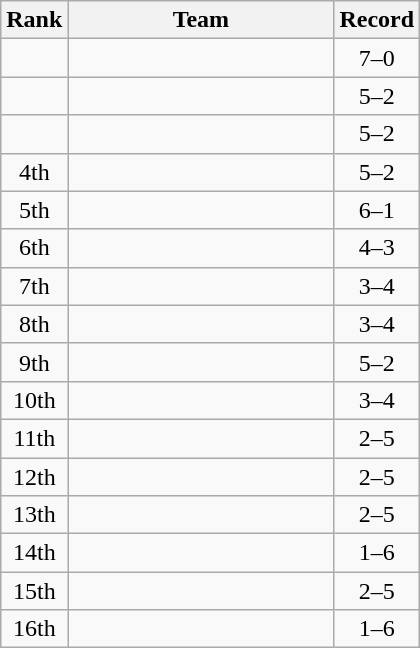<table class=wikitable style="text-align:center;">
<tr>
<th>Rank</th>
<th width=170>Team</th>
<th>Record</th>
</tr>
<tr>
<td></td>
<td align=left></td>
<td>7–0</td>
</tr>
<tr>
<td></td>
<td align=left></td>
<td>5–2</td>
</tr>
<tr>
<td></td>
<td align=left></td>
<td>5–2</td>
</tr>
<tr>
<td>4th</td>
<td align=left></td>
<td>5–2</td>
</tr>
<tr>
<td>5th</td>
<td align=left></td>
<td>6–1</td>
</tr>
<tr>
<td>6th</td>
<td align=left></td>
<td>4–3</td>
</tr>
<tr>
<td>7th</td>
<td align=left></td>
<td>3–4</td>
</tr>
<tr>
<td>8th</td>
<td align=left></td>
<td>3–4</td>
</tr>
<tr>
<td>9th</td>
<td align=left></td>
<td>5–2</td>
</tr>
<tr>
<td>10th</td>
<td align=left></td>
<td>3–4</td>
</tr>
<tr>
<td>11th</td>
<td align=left></td>
<td>2–5</td>
</tr>
<tr>
<td>12th</td>
<td align=left></td>
<td>2–5</td>
</tr>
<tr>
<td>13th</td>
<td align=left></td>
<td>2–5</td>
</tr>
<tr>
<td>14th</td>
<td align=left></td>
<td>1–6</td>
</tr>
<tr>
<td>15th</td>
<td align=left></td>
<td>2–5</td>
</tr>
<tr>
<td>16th</td>
<td align=left></td>
<td>1–6</td>
</tr>
</table>
